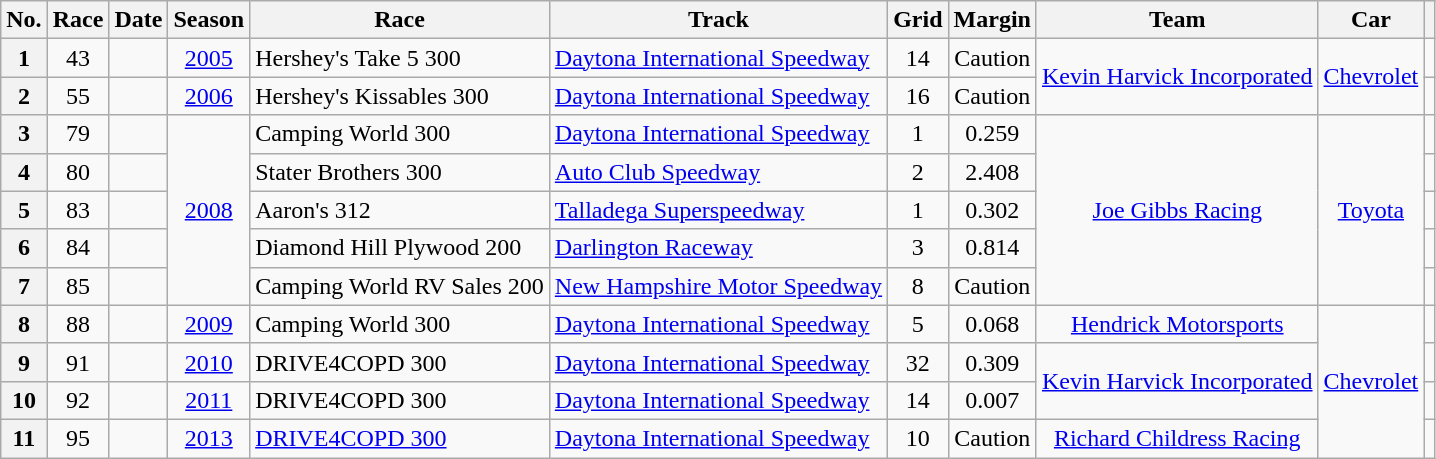<table class="wikitable sortable plainrowheaders">
<tr>
<th scope="col">No.</th>
<th scope="col">Race</th>
<th scope="col">Date</th>
<th scope="col">Season</th>
<th scope="col">Race</th>
<th scope="col">Track</th>
<th scope="col" data-sort-type="number">Grid</th>
<th scope="col">Margin</th>
<th scope="col">Team</th>
<th scope="col">Car</th>
<th scope="col" class="unsortable"></th>
</tr>
<tr>
<th scope="row" style="text-align:center;"><strong>1</strong></th>
<td style="text-align:center;">43</td>
<td></td>
<td style="text-align:center;"><a href='#'>2005</a></td>
<td>Hershey's Take 5 300</td>
<td><a href='#'>Daytona International Speedway</a></td>
<td style="text-align:center;">14</td>
<td style="text-align:center;">Caution</td>
<td rowspan="2" style="text-align:center;"><a href='#'>Kevin Harvick Incorporated</a></td>
<td rowspan="2" style="text-align:center;"><a href='#'>Chevrolet</a></td>
<td style="text-align:center;"></td>
</tr>
<tr>
<th scope="row" style="text-align:center;"><strong>2</strong></th>
<td style="text-align:center;">55</td>
<td></td>
<td style="text-align:center;"><a href='#'>2006</a></td>
<td>Hershey's Kissables 300</td>
<td><a href='#'>Daytona International Speedway</a></td>
<td style="text-align:center;">16</td>
<td style="text-align:center;">Caution</td>
<td style="text-align:center;"></td>
</tr>
<tr>
<th scope="row" style="text-align:center;"><strong>3</strong></th>
<td style="text-align:center;">79</td>
<td></td>
<td rowspan="5" style="text-align:center;"><a href='#'>2008</a></td>
<td>Camping World 300</td>
<td><a href='#'>Daytona International Speedway</a></td>
<td style="text-align:center;">1</td>
<td style="text-align:center;">0.259</td>
<td rowspan="5" style="text-align:center;"><a href='#'>Joe Gibbs Racing</a></td>
<td rowspan="5" style="text-align:center;"><a href='#'>Toyota</a></td>
<td style="text-align:center;"></td>
</tr>
<tr>
<th scope="row" style="text-align:center;"><strong>4</strong></th>
<td style="text-align:center;">80</td>
<td></td>
<td>Stater Brothers 300</td>
<td><a href='#'>Auto Club Speedway</a></td>
<td style="text-align:center;">2</td>
<td style="text-align:center;">2.408</td>
<td style="text-align:center;"></td>
</tr>
<tr>
<th scope="row" style="text-align:center;"><strong>5</strong></th>
<td style="text-align:center;">83</td>
<td></td>
<td>Aaron's 312</td>
<td><a href='#'>Talladega Superspeedway</a></td>
<td style="text-align:center;">1</td>
<td style="text-align:center;">0.302</td>
<td style="text-align:center;"></td>
</tr>
<tr>
<th scope="row" style="text-align:center;"><strong>6</strong></th>
<td style="text-align:center;">84</td>
<td></td>
<td>Diamond Hill Plywood 200</td>
<td><a href='#'>Darlington Raceway</a></td>
<td style="text-align:center;">3</td>
<td style="text-align:center;">0.814</td>
<td style="text-align:center;"></td>
</tr>
<tr>
<th scope="row" style="text-align:center;"><strong>7</strong></th>
<td style="text-align:center;">85</td>
<td></td>
<td>Camping World RV Sales 200</td>
<td><a href='#'>New Hampshire Motor Speedway</a></td>
<td style="text-align:center;">8</td>
<td style="text-align:center;">Caution</td>
<td style="text-align:center;"></td>
</tr>
<tr>
<th scope="row" style="text-align:center;"><strong>8</strong></th>
<td style="text-align:center;">88</td>
<td></td>
<td style="text-align:center;"><a href='#'>2009</a></td>
<td>Camping World 300</td>
<td><a href='#'>Daytona International Speedway</a></td>
<td style="text-align:center;">5</td>
<td style="text-align:center;">0.068</td>
<td style="text-align:center;"><a href='#'>Hendrick Motorsports</a></td>
<td style="text-align:center;" rowspan="4"><a href='#'>Chevrolet</a></td>
<td style="text-align:center;"></td>
</tr>
<tr>
<th scope="row" style="text-align:center;"><strong>9</strong></th>
<td style="text-align:center;">91</td>
<td></td>
<td style="text-align:center;"><a href='#'>2010</a></td>
<td>DRIVE4COPD 300</td>
<td><a href='#'>Daytona International Speedway</a></td>
<td style="text-align:center;">32</td>
<td style="text-align:center;">0.309</td>
<td style="text-align:center;" rowspan="2"><a href='#'>Kevin Harvick Incorporated</a></td>
<td style="text-align:center;"></td>
</tr>
<tr>
<th scope="row" style="text-align:center;"><strong>10</strong></th>
<td style="text-align:center;">92</td>
<td></td>
<td style="text-align:center;"><a href='#'>2011</a></td>
<td>DRIVE4COPD 300</td>
<td><a href='#'>Daytona International Speedway</a></td>
<td style="text-align:center;">14</td>
<td style="text-align:center;">0.007</td>
<td style="text-align:center;"></td>
</tr>
<tr>
<th scope="row" style="text-align:center;"><strong>11</strong></th>
<td style="text-align:center;">95</td>
<td></td>
<td style="text-align:center;"><a href='#'>2013</a></td>
<td><a href='#'>DRIVE4COPD 300</a></td>
<td><a href='#'>Daytona International Speedway</a></td>
<td style="text-align:center;">10</td>
<td style="text-align:center;">Caution</td>
<td style="text-align:center;"><a href='#'>Richard Childress Racing</a></td>
<td style="text-align:center;"></td>
</tr>
</table>
